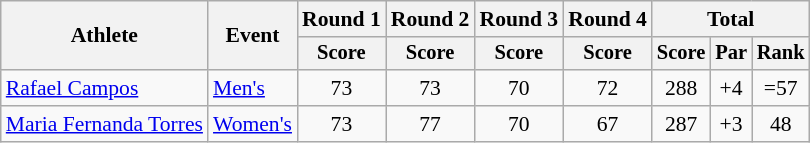<table class=wikitable style=font-size:90%;text-align:center>
<tr>
<th rowspan=2>Athlete</th>
<th rowspan=2>Event</th>
<th>Round 1</th>
<th>Round 2</th>
<th>Round 3</th>
<th>Round 4</th>
<th colspan=3>Total</th>
</tr>
<tr style=font-size:95%>
<th>Score</th>
<th>Score</th>
<th>Score</th>
<th>Score</th>
<th>Score</th>
<th>Par</th>
<th>Rank</th>
</tr>
<tr>
<td align=left><a href='#'>Rafael Campos</a></td>
<td align=left><a href='#'>Men's</a></td>
<td>73</td>
<td>73</td>
<td>70</td>
<td>72</td>
<td>288</td>
<td>+4</td>
<td>=57</td>
</tr>
<tr>
<td align=left><a href='#'>Maria Fernanda Torres</a></td>
<td align=left><a href='#'>Women's</a></td>
<td>73</td>
<td>77</td>
<td>70</td>
<td>67</td>
<td>287</td>
<td>+3</td>
<td>48</td>
</tr>
</table>
